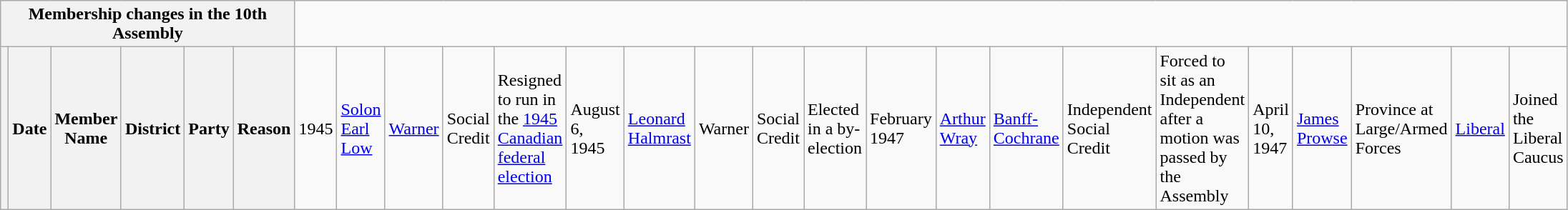<table class="wikitable">
<tr>
<th colspan=6>Membership changes in the 10th Assembly</th>
</tr>
<tr>
<th></th>
<th>Date</th>
<th>Member Name</th>
<th>District</th>
<th>Party</th>
<th>Reason<br></th>
<td>1945</td>
<td><a href='#'>Solon Earl Low</a></td>
<td><a href='#'>Warner</a></td>
<td>Social Credit</td>
<td>Resigned to run in the <a href='#'>1945 Canadian federal election</a><br></td>
<td>August 6, 1945</td>
<td><a href='#'>Leonard Halmrast</a></td>
<td>Warner</td>
<td>Social Credit</td>
<td>Elected in a by-election<br></td>
<td>February 1947</td>
<td><a href='#'>Arthur Wray</a></td>
<td><a href='#'>Banff-Cochrane</a></td>
<td>Independent Social Credit</td>
<td>Forced to sit as an Independent after a motion was passed by the Assembly<br></td>
<td>April 10, 1947</td>
<td><a href='#'>James Prowse</a></td>
<td>Province at Large/Armed Forces</td>
<td><a href='#'>Liberal</a></td>
<td>Joined the Liberal Caucus</td>
</tr>
</table>
